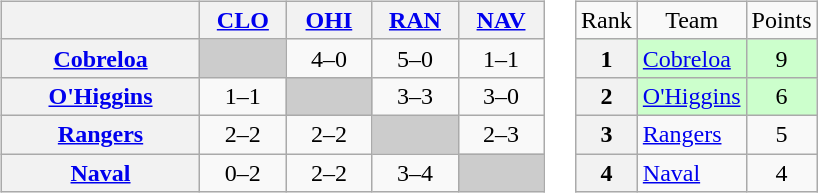<table>
<tr>
<td><br><table class="wikitable" style="text-align:center">
<tr>
<th width="125"> </th>
<th width="50"><a href='#'>CLO</a></th>
<th width="50"><a href='#'>OHI</a></th>
<th width="50"><a href='#'>RAN</a></th>
<th width="50"><a href='#'>NAV</a></th>
</tr>
<tr>
<th><a href='#'>Cobreloa</a></th>
<td bgcolor="#CCCCCC"></td>
<td>4–0</td>
<td>5–0</td>
<td>1–1</td>
</tr>
<tr>
<th><a href='#'>O'Higgins</a></th>
<td>1–1</td>
<td bgcolor="#CCCCCC"></td>
<td>3–3</td>
<td>3–0</td>
</tr>
<tr>
<th><a href='#'>Rangers</a></th>
<td>2–2</td>
<td>2–2</td>
<td bgcolor="#CCCCCC"></td>
<td>2–3</td>
</tr>
<tr>
<th><a href='#'>Naval</a></th>
<td>0–2</td>
<td>2–2</td>
<td>3–4</td>
<td bgcolor="#CCCCCC"></td>
</tr>
</table>
</td>
<td><br><table class="wikitable" style="text-align: center;">
<tr>
<td>Rank</td>
<td>Team</td>
<td>Points</td>
</tr>
<tr bgcolor="#ccffcc">
<th>1</th>
<td style="text-align: left;"><a href='#'>Cobreloa</a></td>
<td>9</td>
</tr>
<tr bgcolor="#ccffcc">
<th>2</th>
<td style="text-align: left;"><a href='#'>O'Higgins</a></td>
<td>6</td>
</tr>
<tr>
<th>3</th>
<td style="text-align: left;"><a href='#'>Rangers</a></td>
<td>5</td>
</tr>
<tr>
<th>4</th>
<td style="text-align: left;"><a href='#'>Naval</a></td>
<td>4</td>
</tr>
</table>
</td>
</tr>
</table>
